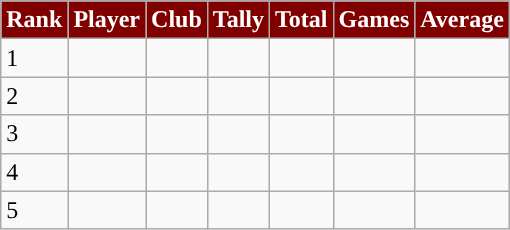<table class="wikitable">
<tr>
<th style="background:maroon;color:white">Rank</th>
<th style="background:maroon;color:white">Player</th>
<th style="background:maroon;color:white">Club</th>
<th style="background:maroon;color:white">Tally</th>
<th style="background:maroon;color:white">Total</th>
<th style="background:maroon;color:white">Games</th>
<th style="background:maroon;color:white">Average</th>
</tr>
<tr>
<td>1</td>
<td></td>
<td></td>
<td align=center></td>
<td align=center></td>
<td align=center></td>
<td align=center></td>
</tr>
<tr>
<td>2</td>
<td></td>
<td></td>
<td align=center></td>
<td align=center></td>
<td align=center></td>
<td align=center></td>
</tr>
<tr>
<td>3</td>
<td></td>
<td></td>
<td align=center></td>
<td align=center></td>
<td align=center></td>
<td align=center></td>
</tr>
<tr>
<td>4</td>
<td></td>
<td align=center></td>
<td align=center></td>
<td align=center></td>
<td align=center></td>
</tr>
<tr>
<td>5</td>
<td></td>
<td></td>
<td align=center></td>
<td align=center></td>
<td align=center></td>
<td align=center></td>
</tr>
</table>
